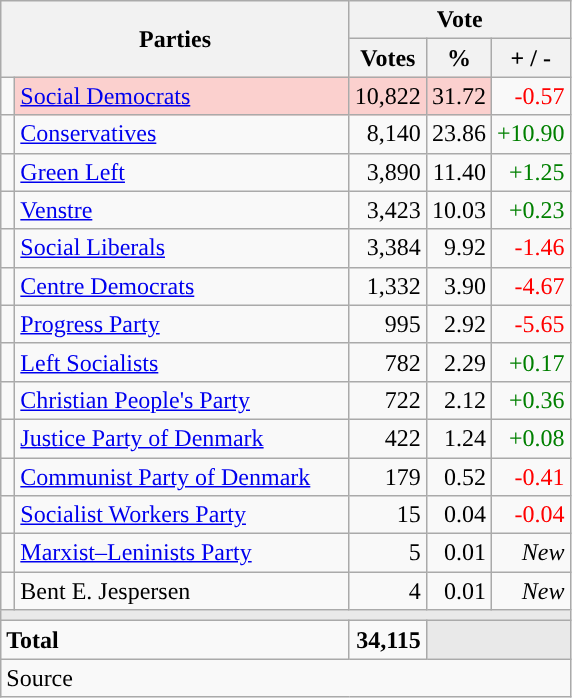<table class="wikitable" style="text-align:right;">
<tr>
<th style="text-align:centre;" rowspan="2" colspan="2" width="225">Parties</th>
<th colspan="3">Vote</th>
</tr>
<tr>
<th width="15">Votes</th>
<th width="15">%</th>
<th width="15">+ / -</th>
</tr>
<tr>
<td width="2" style="color:inherit;background:"></td>
<td bgcolor=#fbd0ce  align="left"><a href='#'>Social Democrats</a></td>
<td bgcolor=#fbd0ce>10,822</td>
<td bgcolor=#fbd0ce>31.72</td>
<td style=color:red;>-0.57</td>
</tr>
<tr>
<td width="2" style="color:inherit;background:"></td>
<td align="left"><a href='#'>Conservatives</a></td>
<td>8,140</td>
<td>23.86</td>
<td style=color:green;>+10.90</td>
</tr>
<tr>
<td width="2" style="color:inherit;background:"></td>
<td align="left"><a href='#'>Green Left</a></td>
<td>3,890</td>
<td>11.40</td>
<td style=color:green;>+1.25</td>
</tr>
<tr>
<td width="2" style="color:inherit;background:"></td>
<td align="left"><a href='#'>Venstre</a></td>
<td>3,423</td>
<td>10.03</td>
<td style=color:green;>+0.23</td>
</tr>
<tr>
<td width="2" style="color:inherit;background:"></td>
<td align="left"><a href='#'>Social Liberals</a></td>
<td>3,384</td>
<td>9.92</td>
<td style=color:red;>-1.46</td>
</tr>
<tr>
<td width="2" style="color:inherit;background:"></td>
<td align="left"><a href='#'>Centre Democrats</a></td>
<td>1,332</td>
<td>3.90</td>
<td style=color:red;>-4.67</td>
</tr>
<tr>
<td width="2" style="color:inherit;background:"></td>
<td align="left"><a href='#'>Progress Party</a></td>
<td>995</td>
<td>2.92</td>
<td style=color:red;>-5.65</td>
</tr>
<tr>
<td width="2" style="color:inherit;background:"></td>
<td align="left"><a href='#'>Left Socialists</a></td>
<td>782</td>
<td>2.29</td>
<td style=color:green;>+0.17</td>
</tr>
<tr>
<td width="2" style="color:inherit;background:"></td>
<td align="left"><a href='#'>Christian People's Party</a></td>
<td>722</td>
<td>2.12</td>
<td style=color:green;>+0.36</td>
</tr>
<tr>
<td width="2" style="color:inherit;background:"></td>
<td align="left"><a href='#'>Justice Party of Denmark</a></td>
<td>422</td>
<td>1.24</td>
<td style=color:green;>+0.08</td>
</tr>
<tr>
<td width="2" style="color:inherit;background:"></td>
<td align="left"><a href='#'>Communist Party of Denmark</a></td>
<td>179</td>
<td>0.52</td>
<td style=color:red;>-0.41</td>
</tr>
<tr>
<td width="2" style="color:inherit;background:"></td>
<td align="left"><a href='#'>Socialist Workers Party</a></td>
<td>15</td>
<td>0.04</td>
<td style=color:red;>-0.04</td>
</tr>
<tr>
<td width="2" style="color:inherit;background:"></td>
<td align="left"><a href='#'>Marxist–Leninists Party</a></td>
<td>5</td>
<td>0.01</td>
<td><em>New</em></td>
</tr>
<tr>
<td width="2" style="color:inherit;background:"></td>
<td align="left">Bent E.  Jespersen</td>
<td>4</td>
<td>0.01</td>
<td><em>New</em></td>
</tr>
<tr>
<td colspan="7" bgcolor="#E9E9E9"></td>
</tr>
<tr>
<td align="left" colspan="2"><strong>Total</strong></td>
<td><strong>34,115</strong></td>
<td bgcolor="#E9E9E9" colspan="2"></td>
</tr>
<tr>
<td align="left" colspan="6">Source</td>
</tr>
</table>
